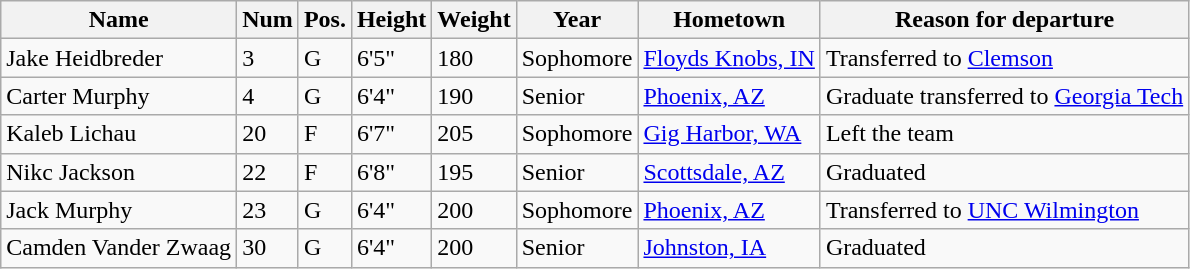<table class="wikitable sortable" border="1">
<tr>
<th>Name</th>
<th>Num</th>
<th>Pos.</th>
<th>Height</th>
<th>Weight</th>
<th>Year</th>
<th>Hometown</th>
<th class="unsortable">Reason for departure</th>
</tr>
<tr>
<td>Jake Heidbreder</td>
<td>3</td>
<td>G</td>
<td>6'5"</td>
<td>180</td>
<td>Sophomore</td>
<td><a href='#'>Floyds Knobs, IN</a></td>
<td>Transferred to <a href='#'>Clemson</a></td>
</tr>
<tr>
<td>Carter Murphy</td>
<td>4</td>
<td>G</td>
<td>6'4"</td>
<td>190</td>
<td>Senior</td>
<td><a href='#'>Phoenix, AZ</a></td>
<td>Graduate transferred to <a href='#'>Georgia Tech</a></td>
</tr>
<tr>
<td>Kaleb Lichau</td>
<td>20</td>
<td>F</td>
<td>6'7"</td>
<td>205</td>
<td>Sophomore</td>
<td><a href='#'>Gig Harbor, WA</a></td>
<td>Left the team</td>
</tr>
<tr>
<td>Nikc Jackson</td>
<td>22</td>
<td>F</td>
<td>6'8"</td>
<td>195</td>
<td>Senior</td>
<td><a href='#'>Scottsdale, AZ</a></td>
<td>Graduated</td>
</tr>
<tr>
<td>Jack Murphy</td>
<td>23</td>
<td>G</td>
<td>6'4"</td>
<td>200</td>
<td>Sophomore</td>
<td><a href='#'>Phoenix, AZ</a></td>
<td>Transferred to <a href='#'>UNC Wilmington</a></td>
</tr>
<tr>
<td>Camden Vander Zwaag</td>
<td>30</td>
<td>G</td>
<td>6'4"</td>
<td>200</td>
<td>Senior</td>
<td><a href='#'>Johnston, IA</a></td>
<td>Graduated</td>
</tr>
</table>
